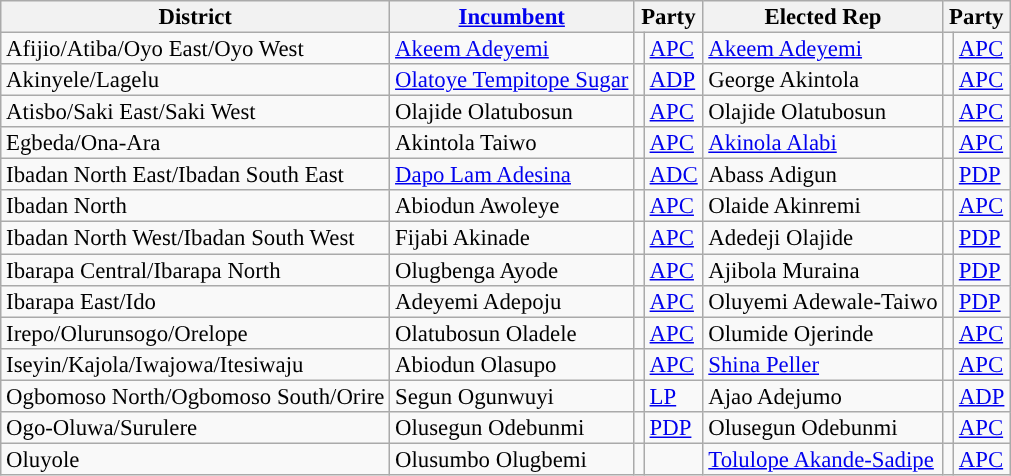<table class="sortable wikitable" style="font-size:95%;line-height:14px;">
<tr>
<th class="unsortable">District</th>
<th class="unsortable"><a href='#'>Incumbent</a></th>
<th colspan="2">Party</th>
<th class="unsortable">Elected Rep</th>
<th colspan="2">Party</th>
</tr>
<tr>
<td>Afijio/Atiba/Oyo East/Oyo West</td>
<td><a href='#'>Akeem Adeyemi</a></td>
<td style="background:"></td>
<td><a href='#'>APC</a></td>
<td><a href='#'>Akeem Adeyemi</a></td>
<td style="background:"></td>
<td><a href='#'>APC</a></td>
</tr>
<tr>
<td>Akinyele/Lagelu</td>
<td><a href='#'>Olatoye Tempitope Sugar</a></td>
<td style="background:"></td>
<td><a href='#'>ADP</a></td>
<td>George Akintola</td>
<td style="background:"></td>
<td><a href='#'>APC</a></td>
</tr>
<tr>
<td>Atisbo/Saki East/Saki West</td>
<td>Olajide Olatubosun</td>
<td style="background:"></td>
<td><a href='#'>APC</a></td>
<td>Olajide Olatubosun</td>
<td style="background:"></td>
<td><a href='#'>APC</a></td>
</tr>
<tr>
<td>Egbeda/Ona-Ara</td>
<td>Akintola Taiwo</td>
<td style="background:"></td>
<td><a href='#'>APC</a></td>
<td><a href='#'>Akinola Alabi</a></td>
<td style="background:"></td>
<td><a href='#'>APC</a></td>
</tr>
<tr>
<td>Ibadan North East/Ibadan South East</td>
<td><a href='#'>Dapo Lam Adesina</a></td>
<td style="background:"></td>
<td><a href='#'>ADC</a></td>
<td>Abass Adigun</td>
<td style="background:"></td>
<td><a href='#'>PDP</a></td>
</tr>
<tr>
<td>Ibadan North</td>
<td>Abiodun Awoleye</td>
<td style="background:"></td>
<td><a href='#'>APC</a></td>
<td>Olaide Akinremi</td>
<td style="background:"></td>
<td><a href='#'>APC</a></td>
</tr>
<tr>
<td>Ibadan North West/Ibadan South West</td>
<td>Fijabi Akinade</td>
<td style="background:"></td>
<td><a href='#'>APC</a></td>
<td>Adedeji Olajide</td>
<td style="background:"></td>
<td><a href='#'>PDP</a></td>
</tr>
<tr>
<td>Ibarapa Central/Ibarapa North</td>
<td>Olugbenga Ayode</td>
<td style="background:"></td>
<td><a href='#'>APC</a></td>
<td>Ajibola Muraina</td>
<td style="background:"></td>
<td><a href='#'>PDP</a></td>
</tr>
<tr>
<td>Ibarapa East/Ido</td>
<td>Adeyemi Adepoju</td>
<td style="background:"></td>
<td><a href='#'>APC</a></td>
<td>Oluyemi Adewale-Taiwo</td>
<td style="background:"></td>
<td><a href='#'>PDP</a></td>
</tr>
<tr>
<td>Irepo/Olurunsogo/Orelope</td>
<td>Olatubosun Oladele</td>
<td style="background:"></td>
<td><a href='#'>APC</a></td>
<td>Olumide Ojerinde</td>
<td style="background:"></td>
<td><a href='#'>APC</a></td>
</tr>
<tr>
<td>Iseyin/Kajola/Iwajowa/Itesiwaju</td>
<td>Abiodun Olasupo</td>
<td style="background:"></td>
<td><a href='#'>APC</a></td>
<td><a href='#'>Shina Peller</a></td>
<td style="background:"></td>
<td><a href='#'>APC</a></td>
</tr>
<tr>
<td>Ogbomoso North/Ogbomoso South/Orire</td>
<td>Segun Ogunwuyi</td>
<td style="background:"></td>
<td><a href='#'>LP</a></td>
<td>Ajao Adejumo</td>
<td style="background:"></td>
<td><a href='#'>ADP</a></td>
</tr>
<tr>
<td>Ogo-Oluwa/Surulere</td>
<td>Olusegun Odebunmi</td>
<td style="background:"></td>
<td><a href='#'>PDP</a></td>
<td>Olusegun Odebunmi</td>
<td style="background:"></td>
<td><a href='#'>APC</a></td>
</tr>
<tr>
<td>Oluyole</td>
<td>Olusumbo Olugbemi</td>
<td></td>
<td></td>
<td><a href='#'>Tolulope Akande-Sadipe</a></td>
<td style="background:"></td>
<td><a href='#'>APC</a></td>
</tr>
</table>
